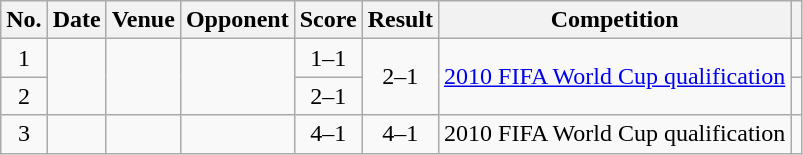<table class="wikitable sortable">
<tr>
<th scope="col">No.</th>
<th scope="col">Date</th>
<th scope="col">Venue</th>
<th scope="col">Opponent</th>
<th scope="col">Score</th>
<th scope="col">Result</th>
<th scope="col">Competition</th>
<th scope="col" class="unsortable"></th>
</tr>
<tr>
<td style="text-align:center">1</td>
<td rowspan="2"></td>
<td rowspan="2"></td>
<td rowspan="2"></td>
<td style="text-align:center">1–1</td>
<td rowspan="2" style="text-align:center">2–1</td>
<td rowspan="2"><a href='#'>2010 FIFA World Cup qualification</a></td>
<td></td>
</tr>
<tr>
<td style="text-align:center">2</td>
<td style="text-align:center">2–1</td>
<td></td>
</tr>
<tr>
<td style="text-align:center">3</td>
<td></td>
<td></td>
<td></td>
<td style="text-align:center">4–1</td>
<td style="text-align:center">4–1</td>
<td>2010 FIFA World Cup qualification</td>
<td></td>
</tr>
</table>
